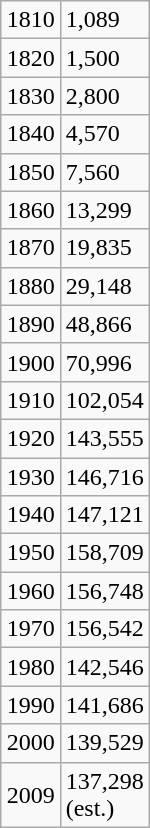<table style="float:right;margin:0 0 0.5em 1em;" class="wikitable">
<tr>
<td>1810</td>
<td>1,089</td>
</tr>
<tr>
<td>1820</td>
<td>1,500</td>
</tr>
<tr>
<td>1830</td>
<td>2,800</td>
</tr>
<tr>
<td>1840</td>
<td>4,570</td>
</tr>
<tr>
<td>1850</td>
<td>7,560</td>
</tr>
<tr>
<td>1860</td>
<td>13,299</td>
</tr>
<tr>
<td>1870</td>
<td>19,835</td>
</tr>
<tr>
<td>1880</td>
<td>29,148</td>
</tr>
<tr>
<td>1890</td>
<td>48,866</td>
</tr>
<tr>
<td>1900</td>
<td>70,996</td>
</tr>
<tr>
<td>1910</td>
<td>102,054</td>
</tr>
<tr>
<td>1920</td>
<td>143,555</td>
</tr>
<tr>
<td>1930</td>
<td>146,716</td>
</tr>
<tr>
<td>1940</td>
<td>147,121</td>
</tr>
<tr>
<td>1950</td>
<td>158,709</td>
</tr>
<tr>
<td>1960</td>
<td>156,748</td>
</tr>
<tr>
<td>1970</td>
<td>156,542</td>
</tr>
<tr>
<td>1980</td>
<td>142,546</td>
</tr>
<tr>
<td>1990</td>
<td>141,686</td>
</tr>
<tr>
<td>2000</td>
<td>139,529</td>
</tr>
<tr>
<td>2009</td>
<td>137,298<br> (est.)</td>
</tr>
</table>
